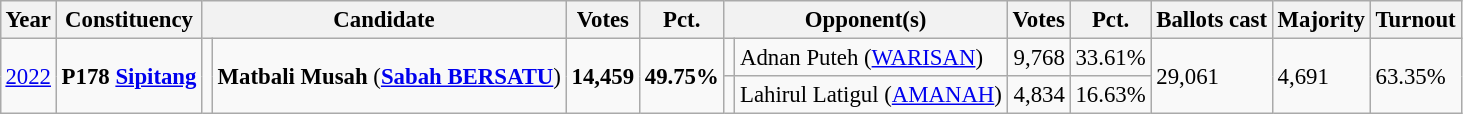<table class="wikitable" style="margin:0.5em ; font-size:95%">
<tr>
<th>Year</th>
<th>Constituency</th>
<th colspan="2">Candidate</th>
<th>Votes</th>
<th>Pct.</th>
<th colspan="2">Opponent(s)</th>
<th>Votes</th>
<th>Pct.</th>
<th>Ballots cast</th>
<th>Majority</th>
<th>Turnout</th>
</tr>
<tr>
<td rowspan="2"><a href='#'>2022</a></td>
<td rowspan="2"><strong>P178 <a href='#'>Sipitang</a></strong></td>
<td rowspan="2" ></td>
<td rowspan="2"><strong>Matbali Musah</strong> (<a href='#'><strong>Sabah BERSATU</strong></a>)</td>
<td rowspan="2" align=right><strong>14,459</strong></td>
<td rowspan="2"><strong>49.75%</strong></td>
<td></td>
<td>Adnan Puteh (<a href='#'>WARISAN</a>)</td>
<td align=right>9,768</td>
<td>33.61%</td>
<td rowspan="2">29,061</td>
<td rowspan="2">4,691</td>
<td rowspan="2">63.35%</td>
</tr>
<tr>
<td></td>
<td>Lahirul Latigul (<a href='#'>AMANAH</a>)</td>
<td align=right>4,834</td>
<td>16.63%</td>
</tr>
</table>
